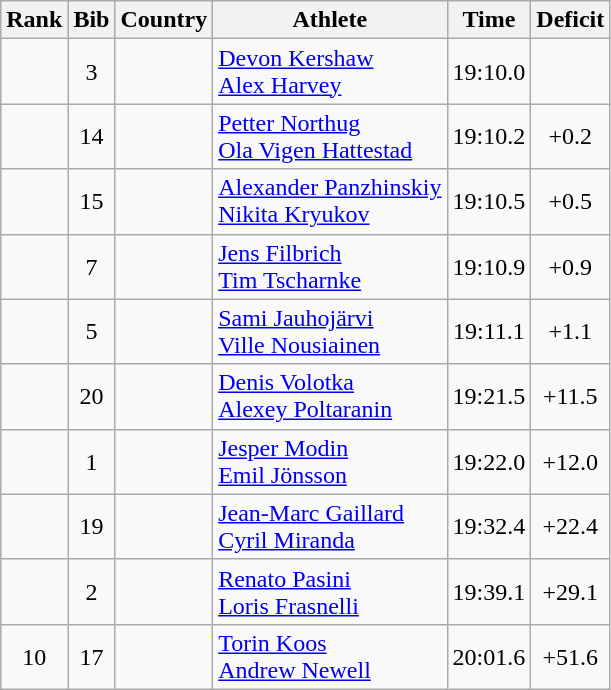<table class="wikitable sortable" style="text-align:center">
<tr>
<th>Rank</th>
<th>Bib</th>
<th>Country</th>
<th>Athlete</th>
<th>Time</th>
<th>Deficit</th>
</tr>
<tr>
<td></td>
<td>3</td>
<td align=left></td>
<td align=left><a href='#'>Devon Kershaw</a><br><a href='#'>Alex Harvey</a></td>
<td>19:10.0</td>
<td></td>
</tr>
<tr>
<td></td>
<td>14</td>
<td align=left></td>
<td align=left><a href='#'>Petter Northug</a><br><a href='#'>Ola Vigen Hattestad</a></td>
<td>19:10.2</td>
<td>+0.2</td>
</tr>
<tr>
<td></td>
<td>15</td>
<td align=left></td>
<td align=left><a href='#'>Alexander Panzhinskiy</a><br><a href='#'>Nikita Kryukov</a></td>
<td>19:10.5</td>
<td>+0.5</td>
</tr>
<tr>
<td></td>
<td>7</td>
<td align=left></td>
<td align=left><a href='#'>Jens Filbrich</a><br><a href='#'>Tim Tscharnke</a></td>
<td>19:10.9</td>
<td>+0.9</td>
</tr>
<tr>
<td></td>
<td>5</td>
<td align=left></td>
<td align=left><a href='#'>Sami Jauhojärvi</a><br><a href='#'>Ville Nousiainen</a></td>
<td>19:11.1</td>
<td>+1.1</td>
</tr>
<tr>
<td></td>
<td>20</td>
<td align=left></td>
<td align=left><a href='#'>Denis Volotka</a><br><a href='#'>Alexey Poltaranin</a></td>
<td>19:21.5</td>
<td>+11.5</td>
</tr>
<tr>
<td></td>
<td>1</td>
<td align=left></td>
<td align=left><a href='#'>Jesper Modin</a><br><a href='#'>Emil Jönsson</a></td>
<td>19:22.0</td>
<td>+12.0</td>
</tr>
<tr>
<td></td>
<td>19</td>
<td align=left></td>
<td align=left><a href='#'>Jean-Marc Gaillard</a><br><a href='#'>Cyril Miranda</a></td>
<td>19:32.4</td>
<td>+22.4</td>
</tr>
<tr>
<td></td>
<td>2</td>
<td align=left></td>
<td align=left><a href='#'>Renato Pasini</a><br><a href='#'>Loris Frasnelli</a></td>
<td>19:39.1</td>
<td>+29.1</td>
</tr>
<tr>
<td>10</td>
<td>17</td>
<td align=left></td>
<td align=left><a href='#'>Torin Koos</a><br><a href='#'>Andrew Newell</a></td>
<td>20:01.6</td>
<td>+51.6</td>
</tr>
</table>
